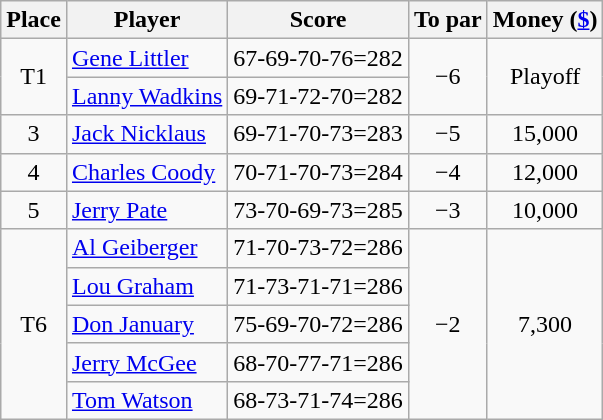<table class=wikitable>
<tr>
<th>Place</th>
<th>Player</th>
<th>Score</th>
<th>To par</th>
<th>Money (<a href='#'>$</a>)</th>
</tr>
<tr>
<td rowspan=2 align=center>T1</td>
<td> <a href='#'>Gene Littler</a></td>
<td>67-69-70-76=282</td>
<td rowspan=2 align=center>−6</td>
<td rowspan=2 align=center>Playoff</td>
</tr>
<tr>
<td> <a href='#'>Lanny Wadkins</a></td>
<td>69-71-72-70=282</td>
</tr>
<tr>
<td align=center>3</td>
<td> <a href='#'>Jack Nicklaus</a></td>
<td>69-71-70-73=283</td>
<td align=center>−5</td>
<td align=center>15,000</td>
</tr>
<tr>
<td align=center>4</td>
<td> <a href='#'>Charles Coody</a></td>
<td>70-71-70-73=284</td>
<td align=center>−4</td>
<td align=center>12,000</td>
</tr>
<tr>
<td align=center>5</td>
<td> <a href='#'>Jerry Pate</a></td>
<td>73-70-69-73=285</td>
<td align=center>−3</td>
<td align=center>10,000</td>
</tr>
<tr>
<td rowspan=5 align=center>T6</td>
<td> <a href='#'>Al Geiberger</a></td>
<td>71-70-73-72=286</td>
<td rowspan=5 align=center>−2</td>
<td rowspan=5 align=center>7,300</td>
</tr>
<tr>
<td> <a href='#'>Lou Graham</a></td>
<td>71-73-71-71=286</td>
</tr>
<tr>
<td> <a href='#'>Don January</a></td>
<td>75-69-70-72=286</td>
</tr>
<tr>
<td> <a href='#'>Jerry McGee</a></td>
<td>68-70-77-71=286</td>
</tr>
<tr>
<td> <a href='#'>Tom Watson</a></td>
<td>68-73-71-74=286</td>
</tr>
</table>
